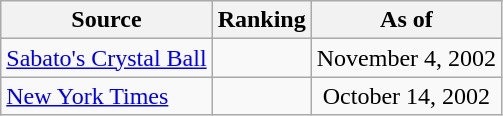<table class="wikitable" style="text-align:center">
<tr>
<th>Source</th>
<th>Ranking</th>
<th>As of</th>
</tr>
<tr>
<td align=left><a href='#'>Sabato's Crystal Ball</a></td>
<td></td>
<td>November 4, 2002</td>
</tr>
<tr>
<td align=left><a href='#'>New York Times</a></td>
<td></td>
<td>October 14, 2002</td>
</tr>
</table>
